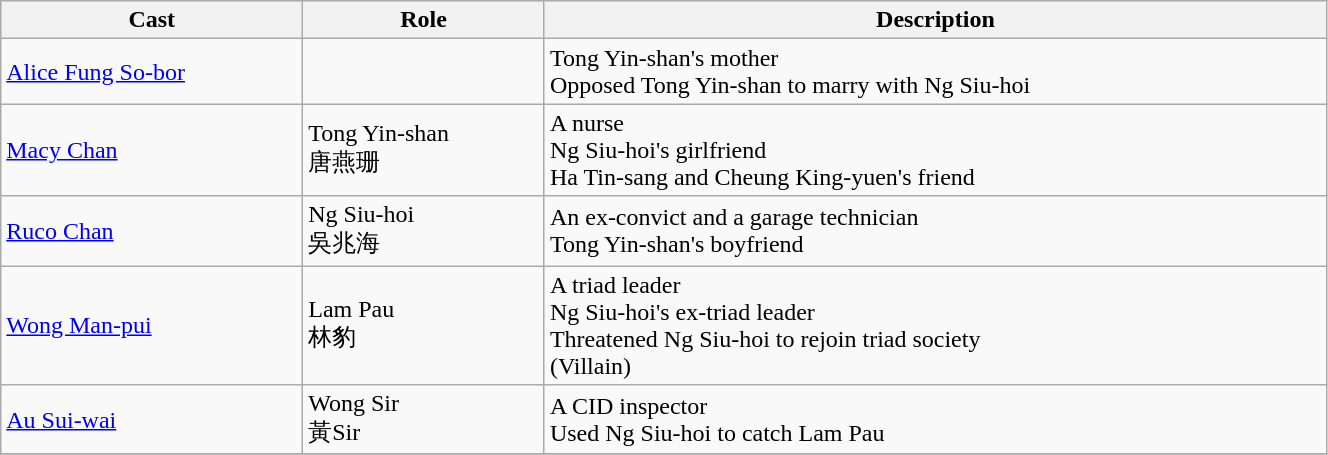<table class="wikitable" width="70%">
<tr>
<th>Cast</th>
<th>Role</th>
<th>Description</th>
</tr>
<tr>
<td><a href='#'>Alice Fung So-bor</a></td>
<td></td>
<td>Tong Yin-shan's mother<br>Opposed Tong Yin-shan to marry with Ng Siu-hoi</td>
</tr>
<tr>
<td><a href='#'>Macy Chan</a></td>
<td>Tong Yin-shan<br>唐燕珊</td>
<td>A nurse<br>Ng Siu-hoi's girlfriend<br>Ha Tin-sang and Cheung King-yuen's friend</td>
</tr>
<tr>
<td><a href='#'>Ruco Chan</a></td>
<td>Ng Siu-hoi<br>吳兆海</td>
<td>An ex-convict and a garage technician<br>Tong Yin-shan's boyfriend</td>
</tr>
<tr>
<td><a href='#'>Wong Man-pui</a></td>
<td>Lam Pau<br>林豹</td>
<td>A triad leader<br>Ng Siu-hoi's ex-triad leader<br>Threatened Ng Siu-hoi to rejoin triad society<br>(Villain)</td>
</tr>
<tr>
<td><a href='#'>Au Sui-wai</a></td>
<td>Wong Sir<br>黃Sir</td>
<td>A CID inspector<br>Used Ng Siu-hoi to catch Lam Pau</td>
</tr>
<tr>
</tr>
</table>
